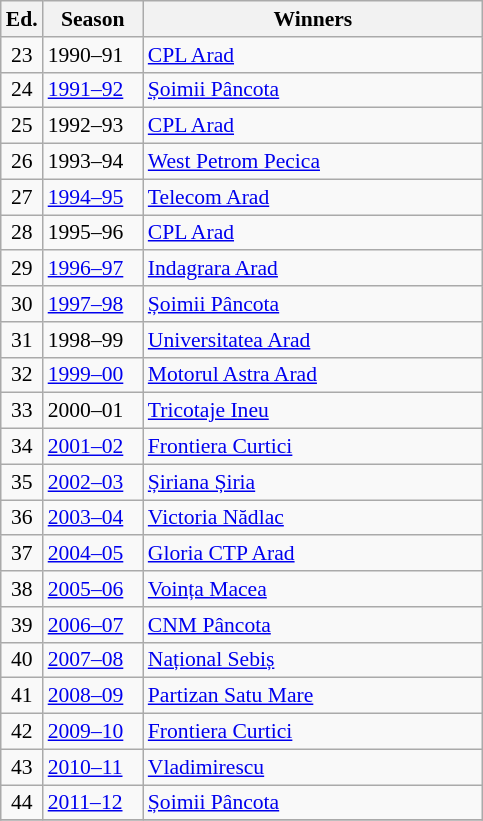<table class="wikitable" style="font-size:90%">
<tr>
<th><abbr>Ed.</abbr></th>
<th width="60">Season</th>
<th width="220">Winners</th>
</tr>
<tr>
<td align=center>23</td>
<td>1990–91</td>
<td><a href='#'>CPL Arad</a></td>
</tr>
<tr>
<td align=center>24</td>
<td><a href='#'>1991–92</a></td>
<td><a href='#'>Șoimii Pâncota</a></td>
</tr>
<tr>
<td align=center>25</td>
<td>1992–93</td>
<td><a href='#'>CPL Arad</a></td>
</tr>
<tr>
<td align=center>26</td>
<td>1993–94</td>
<td><a href='#'>West Petrom Pecica</a></td>
</tr>
<tr>
<td align=center>27</td>
<td><a href='#'>1994–95</a></td>
<td><a href='#'>Telecom Arad</a></td>
</tr>
<tr>
<td align=center>28</td>
<td>1995–96</td>
<td><a href='#'>CPL Arad</a></td>
</tr>
<tr>
<td align=center>29</td>
<td><a href='#'>1996–97</a></td>
<td><a href='#'>Indagrara Arad</a></td>
</tr>
<tr>
<td align=center>30</td>
<td><a href='#'>1997–98</a></td>
<td><a href='#'>Șoimii Pâncota</a></td>
</tr>
<tr>
<td align=center>31</td>
<td>1998–99</td>
<td><a href='#'>Universitatea Arad</a></td>
</tr>
<tr>
<td align=center>32</td>
<td><a href='#'>1999–00</a></td>
<td><a href='#'>Motorul Astra Arad</a></td>
</tr>
<tr>
<td align=center>33</td>
<td>2000–01</td>
<td><a href='#'>Tricotaje Ineu</a></td>
</tr>
<tr>
<td align=center>34</td>
<td><a href='#'>2001–02</a></td>
<td><a href='#'>Frontiera Curtici</a></td>
</tr>
<tr>
<td align=center>35</td>
<td><a href='#'>2002–03</a></td>
<td><a href='#'>Șiriana Șiria</a></td>
</tr>
<tr>
<td align=center>36</td>
<td><a href='#'>2003–04</a></td>
<td><a href='#'>Victoria Nădlac</a></td>
</tr>
<tr>
<td align=center>37</td>
<td><a href='#'>2004–05</a></td>
<td><a href='#'>Gloria CTP Arad</a></td>
</tr>
<tr>
<td align=center>38</td>
<td><a href='#'>2005–06</a></td>
<td><a href='#'>Voința Macea</a></td>
</tr>
<tr>
<td align=center>39</td>
<td><a href='#'>2006–07</a></td>
<td><a href='#'>CNM Pâncota</a></td>
</tr>
<tr>
<td align=center>40</td>
<td><a href='#'>2007–08</a></td>
<td><a href='#'>Național Sebiș</a></td>
</tr>
<tr>
<td align=center>41</td>
<td><a href='#'>2008–09</a></td>
<td><a href='#'>Partizan Satu Mare</a></td>
</tr>
<tr>
<td align=center>42</td>
<td><a href='#'>2009–10</a></td>
<td><a href='#'>Frontiera Curtici</a></td>
</tr>
<tr>
<td align=center>43</td>
<td><a href='#'>2010–11</a></td>
<td><a href='#'>Vladimirescu</a></td>
</tr>
<tr>
<td align=center>44</td>
<td><a href='#'>2011–12</a></td>
<td><a href='#'>Șoimii Pâncota</a></td>
</tr>
<tr>
</tr>
</table>
